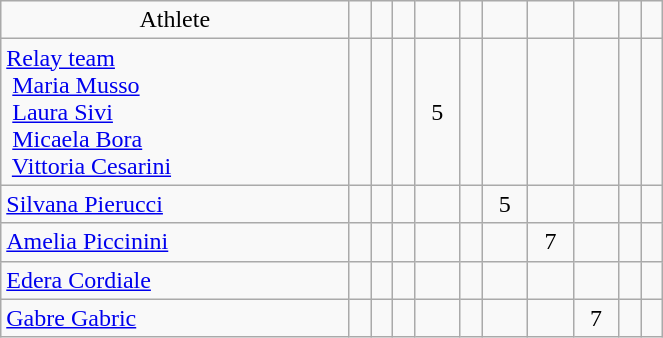<table class="wikitable" style="text-align: center; font-size:100%" width="35%">
<tr>
<td>Athlete</td>
<td></td>
<td></td>
<td></td>
<td></td>
<td></td>
<td></td>
<td></td>
<td></td>
<td></td>
<td></td>
</tr>
<tr>
<td align=left><a href='#'>Relay team</a><br> <a href='#'>Maria Musso</a><br> <a href='#'>Laura Sivi</a><br> <a href='#'>Micaela Bora</a><br> <a href='#'>Vittoria Cesarini</a></td>
<td></td>
<td></td>
<td></td>
<td>5</td>
<td></td>
<td></td>
<td></td>
<td></td>
<td></td>
<td></td>
</tr>
<tr>
<td align=left><a href='#'>Silvana Pierucci</a></td>
<td></td>
<td></td>
<td></td>
<td></td>
<td></td>
<td>5</td>
<td></td>
<td></td>
<td></td>
<td></td>
</tr>
<tr>
<td align=left><a href='#'>Amelia Piccinini</a></td>
<td></td>
<td></td>
<td></td>
<td></td>
<td></td>
<td></td>
<td>7</td>
<td></td>
<td></td>
<td></td>
</tr>
<tr>
<td align=left><a href='#'>Edera Cordiale</a></td>
<td></td>
<td></td>
<td></td>
<td></td>
<td></td>
<td></td>
<td></td>
<td></td>
<td></td>
<td></td>
</tr>
<tr>
<td align=left><a href='#'>Gabre Gabric</a></td>
<td></td>
<td></td>
<td></td>
<td></td>
<td></td>
<td></td>
<td></td>
<td>7</td>
<td></td>
<td></td>
</tr>
</table>
